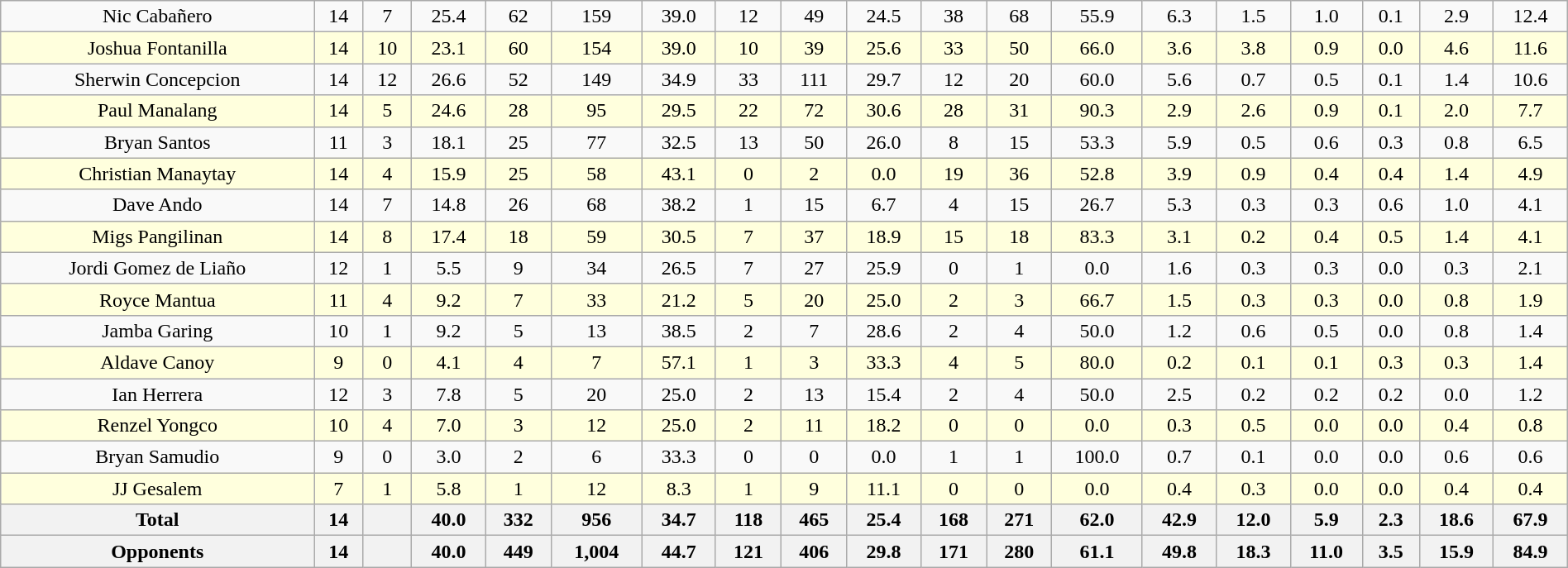<table class=wikitable width=100%>
<tr align=center>
<td>Nic Cabañero</td>
<td>14</td>
<td>7</td>
<td>25.4</td>
<td>62</td>
<td>159</td>
<td>39.0</td>
<td>12</td>
<td>49</td>
<td>24.5</td>
<td>38</td>
<td>68</td>
<td>55.9</td>
<td style=>6.3</td>
<td>1.5</td>
<td style=>1.0</td>
<td>0.1</td>
<td>2.9</td>
<td style=>12.4</td>
</tr>
<tr bgcolor=#ffffdd align=center>
<td>Joshua Fontanilla</td>
<td>14</td>
<td>10</td>
<td>23.1</td>
<td>60</td>
<td>154</td>
<td>39.0</td>
<td>10</td>
<td>39</td>
<td>25.6</td>
<td>33</td>
<td>50</td>
<td>66.0</td>
<td>3.6</td>
<td style=>3.8</td>
<td>0.9</td>
<td>0.0</td>
<td>4.6</td>
<td>11.6</td>
</tr>
<tr align=center>
<td>Sherwin Concepcion</td>
<td>14</td>
<td>12</td>
<td style=>26.6</td>
<td>52</td>
<td>149</td>
<td>34.9</td>
<td>33</td>
<td>111</td>
<td>29.7</td>
<td>12</td>
<td>20</td>
<td>60.0</td>
<td>5.6</td>
<td>0.7</td>
<td>0.5</td>
<td>0.1</td>
<td>1.4</td>
<td>10.6</td>
</tr>
<tr bgcolor=#ffffdd align=center>
<td>Paul Manalang</td>
<td>14</td>
<td>5</td>
<td>24.6</td>
<td>28</td>
<td>95</td>
<td>29.5</td>
<td>22</td>
<td>72</td>
<td>30.6</td>
<td>28</td>
<td>31</td>
<td>90.3</td>
<td>2.9</td>
<td>2.6</td>
<td>0.9</td>
<td>0.1</td>
<td>2.0</td>
<td>7.7</td>
</tr>
<tr align=center>
<td>Bryan Santos</td>
<td>11</td>
<td>3</td>
<td>18.1</td>
<td>25</td>
<td>77</td>
<td>32.5</td>
<td>13</td>
<td>50</td>
<td>26.0</td>
<td>8</td>
<td>15</td>
<td>53.3</td>
<td>5.9</td>
<td>0.5</td>
<td>0.6</td>
<td>0.3</td>
<td>0.8</td>
<td>6.5</td>
</tr>
<tr bgcolor=#ffffdd align=center>
<td>Christian Manaytay</td>
<td>14</td>
<td>4</td>
<td>15.9</td>
<td>25</td>
<td>58</td>
<td>43.1</td>
<td>0</td>
<td>2</td>
<td>0.0</td>
<td>19</td>
<td>36</td>
<td>52.8</td>
<td>3.9</td>
<td>0.9</td>
<td>0.4</td>
<td>0.4</td>
<td>1.4</td>
<td>4.9</td>
</tr>
<tr align=center>
<td>Dave Ando</td>
<td>14</td>
<td>7</td>
<td>14.8</td>
<td>26</td>
<td>68</td>
<td>38.2</td>
<td>1</td>
<td>15</td>
<td>6.7</td>
<td>4</td>
<td>15</td>
<td>26.7</td>
<td>5.3</td>
<td>0.3</td>
<td>0.3</td>
<td style=>0.6</td>
<td>1.0</td>
<td>4.1</td>
</tr>
<tr bgcolor=#ffffdd align=center>
<td>Migs Pangilinan</td>
<td>14</td>
<td>8</td>
<td>17.4</td>
<td>18</td>
<td>59</td>
<td>30.5</td>
<td>7</td>
<td>37</td>
<td>18.9</td>
<td>15</td>
<td>18</td>
<td>83.3</td>
<td>3.1</td>
<td>0.2</td>
<td>0.4</td>
<td>0.5</td>
<td>1.4</td>
<td>4.1</td>
</tr>
<tr align=center>
<td>Jordi Gomez de Liaño</td>
<td>12</td>
<td>1</td>
<td>5.5</td>
<td>9</td>
<td>34</td>
<td>26.5</td>
<td>7</td>
<td>27</td>
<td>25.9</td>
<td>0</td>
<td>1</td>
<td>0.0</td>
<td>1.6</td>
<td>0.3</td>
<td>0.3</td>
<td>0.0</td>
<td>0.3</td>
<td>2.1</td>
</tr>
<tr bgcolor=#ffffdd align=center>
<td>Royce Mantua</td>
<td>11</td>
<td>4</td>
<td>9.2</td>
<td>7</td>
<td>33</td>
<td>21.2</td>
<td>5</td>
<td>20</td>
<td>25.0</td>
<td>2</td>
<td>3</td>
<td>66.7</td>
<td>1.5</td>
<td>0.3</td>
<td>0.3</td>
<td>0.0</td>
<td>0.8</td>
<td>1.9</td>
</tr>
<tr align=center>
<td>Jamba Garing</td>
<td>10</td>
<td>1</td>
<td>9.2</td>
<td>5</td>
<td>13</td>
<td>38.5</td>
<td>2</td>
<td>7</td>
<td>28.6</td>
<td>2</td>
<td>4</td>
<td>50.0</td>
<td>1.2</td>
<td>0.6</td>
<td>0.5</td>
<td>0.0</td>
<td>0.8</td>
<td>1.4</td>
</tr>
<tr bgcolor=#ffffdd align=center>
<td>Aldave Canoy</td>
<td>9</td>
<td>0</td>
<td>4.1</td>
<td>4</td>
<td>7</td>
<td style=>57.1</td>
<td>1</td>
<td>3</td>
<td style=>33.3</td>
<td>4</td>
<td>5</td>
<td>80.0</td>
<td>0.2</td>
<td>0.1</td>
<td>0.1</td>
<td>0.3</td>
<td>0.3</td>
<td>1.4</td>
</tr>
<tr align=center>
<td>Ian Herrera</td>
<td>12</td>
<td>3</td>
<td>7.8</td>
<td>5</td>
<td>20</td>
<td>25.0</td>
<td>2</td>
<td>13</td>
<td>15.4</td>
<td>2</td>
<td>4</td>
<td>50.0</td>
<td>2.5</td>
<td>0.2</td>
<td>0.2</td>
<td>0.2</td>
<td>0.0</td>
<td>1.2</td>
</tr>
<tr bgcolor=#ffffdd align=center>
<td>Renzel Yongco</td>
<td>10</td>
<td>4</td>
<td>7.0</td>
<td>3</td>
<td>12</td>
<td>25.0</td>
<td>2</td>
<td>11</td>
<td>18.2</td>
<td>0</td>
<td>0</td>
<td>0.0</td>
<td>0.3</td>
<td>0.5</td>
<td>0.0</td>
<td>0.0</td>
<td>0.4</td>
<td>0.8</td>
</tr>
<tr align=center>
<td>Bryan Samudio</td>
<td>9</td>
<td>0</td>
<td>3.0</td>
<td>2</td>
<td>6</td>
<td>33.3</td>
<td>0</td>
<td>0</td>
<td>0.0</td>
<td>1</td>
<td>1</td>
<td style=>100.0</td>
<td>0.7</td>
<td>0.1</td>
<td>0.0</td>
<td>0.0</td>
<td>0.6</td>
<td>0.6</td>
</tr>
<tr bgcolor=#ffffdd align=center>
<td>JJ Gesalem</td>
<td>7</td>
<td>1</td>
<td>5.8</td>
<td>1</td>
<td>12</td>
<td>8.3</td>
<td>1</td>
<td>9</td>
<td>11.1</td>
<td>0</td>
<td>0</td>
<td>0.0</td>
<td>0.4</td>
<td>0.3</td>
<td>0.0</td>
<td>0.0</td>
<td>0.4</td>
<td>0.4</td>
</tr>
<tr class=sortbottom>
<th>Total</th>
<th>14</th>
<th></th>
<th>40.0</th>
<th>332</th>
<th>956</th>
<th>34.7</th>
<th>118</th>
<th>465</th>
<th>25.4</th>
<th>168</th>
<th>271</th>
<th>62.0</th>
<th>42.9</th>
<th>12.0</th>
<th>5.9</th>
<th>2.3</th>
<th>18.6</th>
<th>67.9</th>
</tr>
<tr class=sortbottom>
<th>Opponents</th>
<th>14</th>
<th></th>
<th>40.0</th>
<th>449</th>
<th>1,004</th>
<th>44.7</th>
<th>121</th>
<th>406</th>
<th>29.8</th>
<th>171</th>
<th>280</th>
<th>61.1</th>
<th>49.8</th>
<th>18.3</th>
<th>11.0</th>
<th>3.5</th>
<th>15.9</th>
<th>84.9</th>
</tr>
</table>
